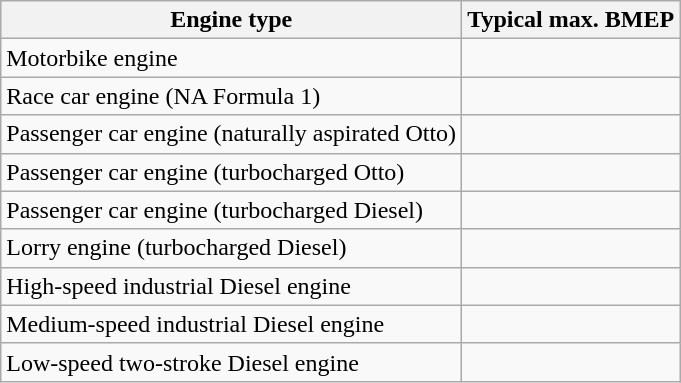<table class=wikitable>
<tr>
<th>Engine type</th>
<th>Typical max. BMEP</th>
</tr>
<tr>
<td>Motorbike engine</td>
<td></td>
</tr>
<tr>
<td>Race car engine (NA Formula 1)</td>
<td></td>
</tr>
<tr>
<td>Passenger car engine (naturally aspirated Otto)</td>
<td></td>
</tr>
<tr>
<td>Passenger car engine (turbocharged Otto)</td>
<td></td>
</tr>
<tr>
<td>Passenger car engine (turbocharged Diesel)</td>
<td></td>
</tr>
<tr>
<td>Lorry engine (turbocharged Diesel)</td>
<td></td>
</tr>
<tr>
<td>High-speed industrial Diesel engine</td>
<td></td>
</tr>
<tr>
<td>Medium-speed industrial Diesel engine</td>
<td></td>
</tr>
<tr>
<td>Low-speed two-stroke Diesel engine</td>
<td></td>
</tr>
</table>
